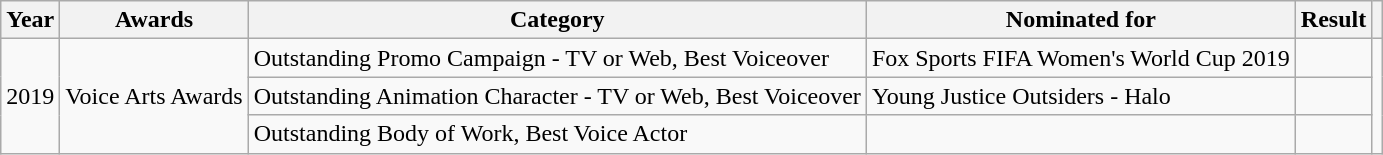<table class="wikitable sortable">
<tr>
<th scope="col">Year</th>
<th>Awards</th>
<th scope="col">Category</th>
<th scope="col">Nominated for</th>
<th scope="col">Result</th>
<th class="unsortable"></th>
</tr>
<tr>
<td rowspan="3">2019</td>
<td rowspan="3">Voice Arts Awards</td>
<td>Outstanding Promo Campaign - TV or Web, Best Voiceover</td>
<td>Fox Sports FIFA Women's World Cup 2019</td>
<td></td>
<td rowspan="3"></td>
</tr>
<tr>
<td>Outstanding Animation Character - TV or Web, Best Voiceover</td>
<td>Young Justice Outsiders - Halo</td>
<td></td>
</tr>
<tr>
<td>Outstanding Body of Work, Best Voice Actor</td>
<td></td>
<td></td>
</tr>
</table>
